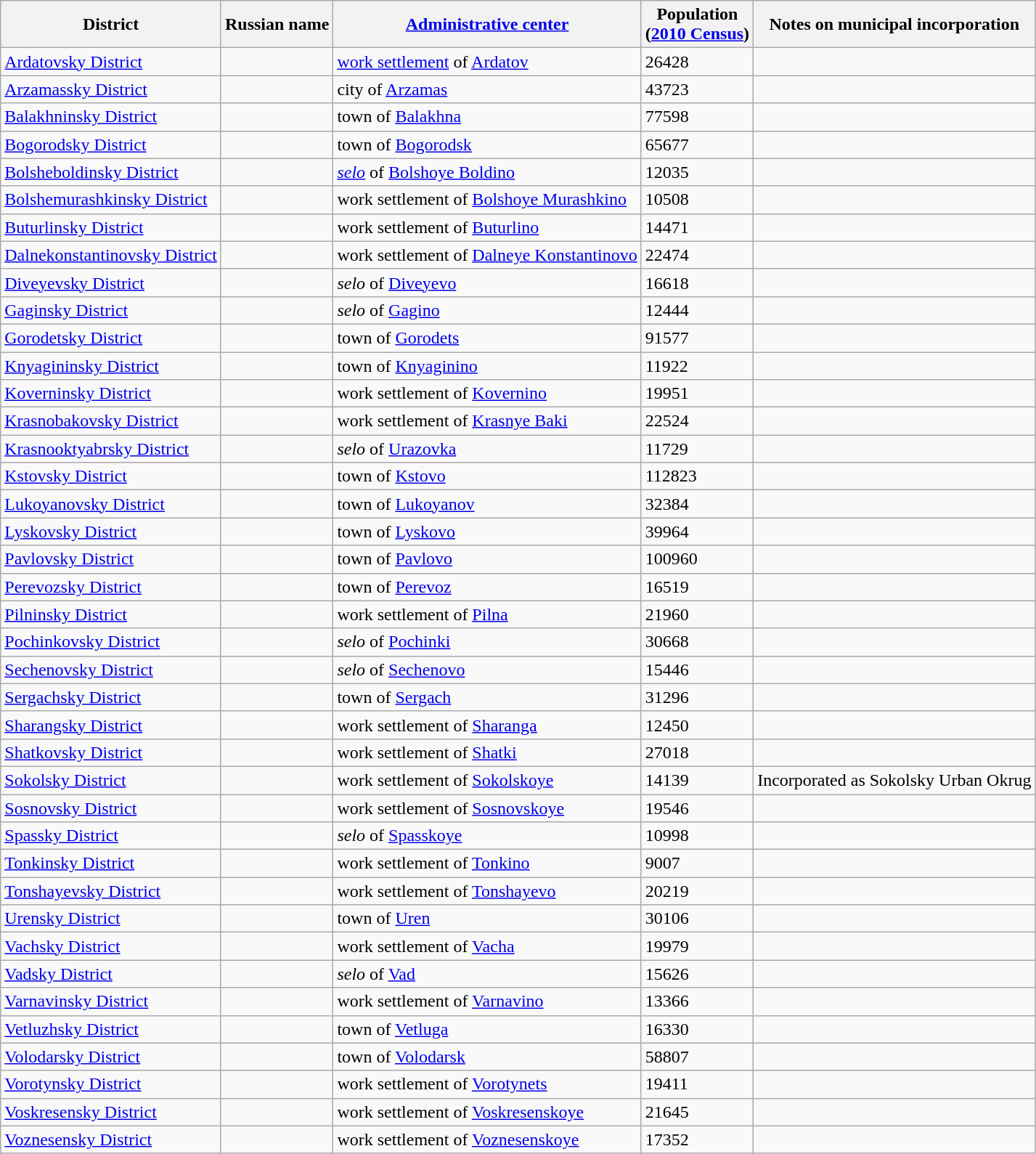<table class="wikitable sortable">
<tr>
<th>District</th>
<th>Russian name</th>
<th><a href='#'>Administrative center</a></th>
<th>Population<br>(<a href='#'>2010 Census</a>)</th>
<th class="unsortable">Notes on municipal incorporation</th>
</tr>
<tr>
<td><a href='#'>Ardatovsky District</a></td>
<td></td>
<td><a href='#'>work settlement</a> of <a href='#'>Ardatov</a></td>
<td>26428</td>
<td></td>
</tr>
<tr>
<td><a href='#'>Arzamassky District</a></td>
<td></td>
<td>city of <a href='#'>Arzamas</a></td>
<td>43723</td>
<td></td>
</tr>
<tr>
<td><a href='#'>Balakhninsky District</a></td>
<td></td>
<td>town of <a href='#'>Balakhna</a></td>
<td>77598</td>
<td></td>
</tr>
<tr>
<td><a href='#'>Bogorodsky District</a></td>
<td></td>
<td>town of <a href='#'>Bogorodsk</a></td>
<td>65677</td>
<td></td>
</tr>
<tr>
<td><a href='#'>Bolsheboldinsky District</a></td>
<td></td>
<td><em><a href='#'>selo</a></em> of <a href='#'>Bolshoye Boldino</a></td>
<td>12035</td>
<td></td>
</tr>
<tr>
<td><a href='#'>Bolshemurashkinsky District</a></td>
<td></td>
<td>work settlement of <a href='#'>Bolshoye Murashkino</a></td>
<td>10508</td>
<td></td>
</tr>
<tr>
<td><a href='#'>Buturlinsky District</a></td>
<td></td>
<td>work settlement of <a href='#'>Buturlino</a></td>
<td>14471</td>
<td></td>
</tr>
<tr>
<td><a href='#'>Dalnekonstantinovsky District</a></td>
<td></td>
<td>work settlement of <a href='#'>Dalneye Konstantinovo</a></td>
<td>22474</td>
<td></td>
</tr>
<tr>
<td><a href='#'>Diveyevsky District</a></td>
<td></td>
<td><em>selo</em> of <a href='#'>Diveyevo</a></td>
<td>16618</td>
<td></td>
</tr>
<tr>
<td><a href='#'>Gaginsky District</a></td>
<td></td>
<td><em>selo</em> of <a href='#'>Gagino</a></td>
<td>12444</td>
<td></td>
</tr>
<tr>
<td><a href='#'>Gorodetsky District</a></td>
<td></td>
<td>town of <a href='#'>Gorodets</a></td>
<td>91577</td>
<td></td>
</tr>
<tr>
<td><a href='#'>Knyagininsky District</a></td>
<td></td>
<td>town of <a href='#'>Knyaginino</a></td>
<td>11922</td>
<td></td>
</tr>
<tr>
<td><a href='#'>Koverninsky District</a></td>
<td></td>
<td>work settlement of <a href='#'>Kovernino</a></td>
<td>19951</td>
<td></td>
</tr>
<tr>
<td><a href='#'>Krasnobakovsky District</a></td>
<td></td>
<td>work settlement of <a href='#'>Krasnye Baki</a></td>
<td>22524</td>
<td></td>
</tr>
<tr>
<td><a href='#'>Krasnooktyabrsky District</a></td>
<td></td>
<td><em>selo</em> of <a href='#'>Urazovka</a></td>
<td>11729</td>
<td></td>
</tr>
<tr>
<td><a href='#'>Kstovsky District</a></td>
<td></td>
<td>town of <a href='#'>Kstovo</a></td>
<td>112823</td>
<td></td>
</tr>
<tr>
<td><a href='#'>Lukoyanovsky District</a></td>
<td></td>
<td>town of <a href='#'>Lukoyanov</a></td>
<td>32384</td>
<td></td>
</tr>
<tr>
<td><a href='#'>Lyskovsky District</a></td>
<td></td>
<td>town of <a href='#'>Lyskovo</a></td>
<td>39964</td>
<td></td>
</tr>
<tr>
<td><a href='#'>Pavlovsky District</a></td>
<td></td>
<td>town of <a href='#'>Pavlovo</a></td>
<td>100960</td>
<td></td>
</tr>
<tr>
<td><a href='#'>Perevozsky District</a></td>
<td></td>
<td>town of <a href='#'>Perevoz</a></td>
<td>16519</td>
<td></td>
</tr>
<tr>
<td><a href='#'>Pilninsky District</a></td>
<td></td>
<td>work settlement of <a href='#'>Pilna</a></td>
<td>21960</td>
<td></td>
</tr>
<tr>
<td><a href='#'>Pochinkovsky District</a></td>
<td></td>
<td><em>selo</em> of <a href='#'>Pochinki</a></td>
<td>30668</td>
<td></td>
</tr>
<tr>
<td><a href='#'>Sechenovsky District</a></td>
<td></td>
<td><em>selo</em> of <a href='#'>Sechenovo</a></td>
<td>15446</td>
<td></td>
</tr>
<tr>
<td><a href='#'>Sergachsky District</a></td>
<td></td>
<td>town of <a href='#'>Sergach</a></td>
<td>31296</td>
<td></td>
</tr>
<tr>
<td><a href='#'>Sharangsky District</a></td>
<td></td>
<td>work settlement of <a href='#'>Sharanga</a></td>
<td>12450</td>
<td></td>
</tr>
<tr>
<td><a href='#'>Shatkovsky District</a></td>
<td></td>
<td>work settlement of <a href='#'>Shatki</a></td>
<td>27018</td>
<td></td>
</tr>
<tr>
<td><a href='#'>Sokolsky District</a></td>
<td></td>
<td>work settlement of <a href='#'>Sokolskoye</a></td>
<td>14139</td>
<td>Incorporated as Sokolsky Urban Okrug</td>
</tr>
<tr>
<td><a href='#'>Sosnovsky District</a></td>
<td></td>
<td>work settlement of <a href='#'>Sosnovskoye</a></td>
<td>19546</td>
<td></td>
</tr>
<tr>
<td><a href='#'>Spassky District</a></td>
<td></td>
<td><em>selo</em> of <a href='#'>Spasskoye</a></td>
<td>10998</td>
<td></td>
</tr>
<tr>
<td><a href='#'>Tonkinsky District</a></td>
<td></td>
<td>work settlement of <a href='#'>Tonkino</a></td>
<td>9007</td>
<td></td>
</tr>
<tr>
<td><a href='#'>Tonshayevsky District</a></td>
<td></td>
<td>work settlement of <a href='#'>Tonshayevo</a></td>
<td>20219</td>
<td></td>
</tr>
<tr>
<td><a href='#'>Urensky District</a></td>
<td></td>
<td>town of <a href='#'>Uren</a></td>
<td>30106</td>
<td></td>
</tr>
<tr>
<td><a href='#'>Vachsky District</a></td>
<td></td>
<td>work settlement of <a href='#'>Vacha</a></td>
<td>19979</td>
<td></td>
</tr>
<tr>
<td><a href='#'>Vadsky District</a></td>
<td></td>
<td><em>selo</em> of <a href='#'>Vad</a></td>
<td>15626</td>
<td></td>
</tr>
<tr>
<td><a href='#'>Varnavinsky District</a></td>
<td></td>
<td>work settlement of <a href='#'>Varnavino</a></td>
<td>13366</td>
<td></td>
</tr>
<tr>
<td><a href='#'>Vetluzhsky District</a></td>
<td></td>
<td>town of <a href='#'>Vetluga</a></td>
<td>16330</td>
<td></td>
</tr>
<tr>
<td><a href='#'>Volodarsky District</a></td>
<td></td>
<td>town of <a href='#'>Volodarsk</a></td>
<td>58807</td>
<td></td>
</tr>
<tr>
<td><a href='#'>Vorotynsky District</a></td>
<td></td>
<td>work settlement of <a href='#'>Vorotynets</a></td>
<td>19411</td>
<td></td>
</tr>
<tr>
<td><a href='#'>Voskresensky District</a></td>
<td></td>
<td>work settlement of <a href='#'>Voskresenskoye</a></td>
<td>21645</td>
<td></td>
</tr>
<tr>
<td><a href='#'>Voznesensky District</a></td>
<td></td>
<td>work settlement of <a href='#'>Voznesenskoye</a></td>
<td>17352</td>
<td></td>
</tr>
</table>
